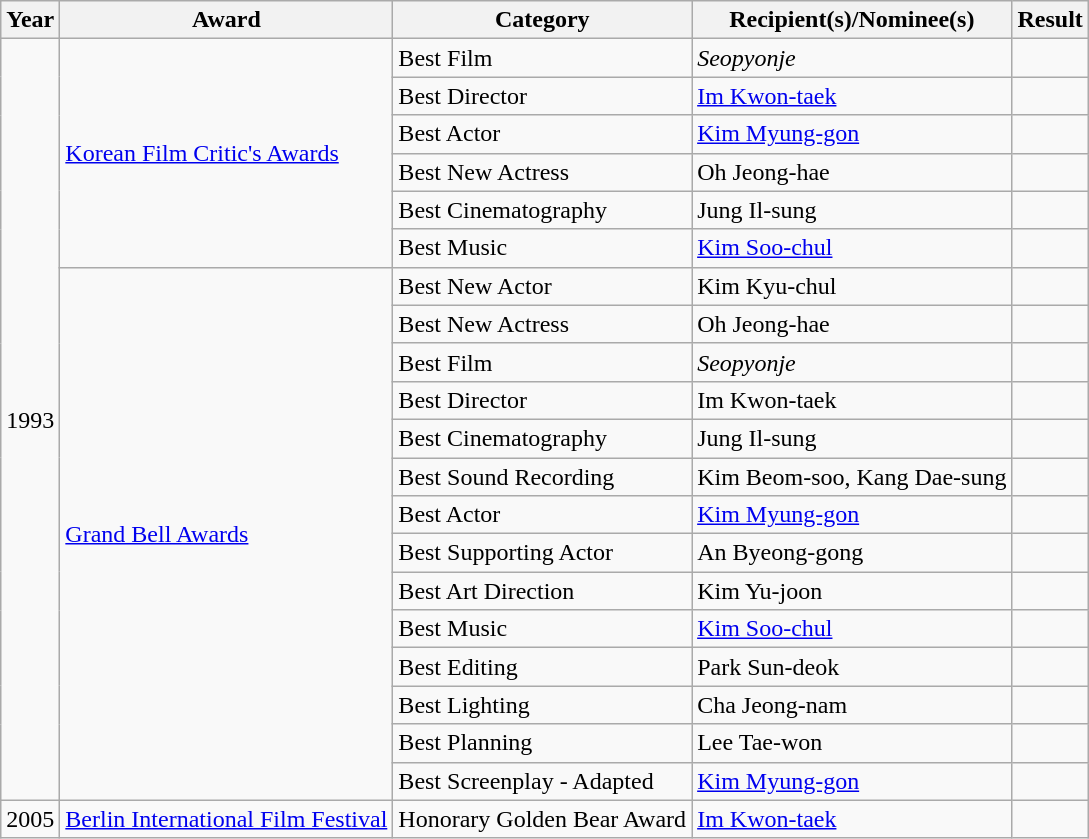<table class="wikitable sortable">
<tr>
<th>Year</th>
<th>Award</th>
<th>Category</th>
<th>Recipient(s)/Nominee(s)</th>
<th>Result</th>
</tr>
<tr>
<td rowspan="20">1993</td>
<td rowspan="6"><a href='#'>Korean Film Critic's Awards</a></td>
<td>Best Film</td>
<td><em>Seopyonje</em></td>
<td></td>
</tr>
<tr>
<td>Best Director</td>
<td><a href='#'>Im Kwon-taek</a></td>
<td></td>
</tr>
<tr>
<td>Best Actor</td>
<td><a href='#'>Kim Myung-gon</a></td>
<td></td>
</tr>
<tr>
<td>Best New Actress</td>
<td>Oh Jeong-hae</td>
<td></td>
</tr>
<tr>
<td>Best Cinematography</td>
<td>Jung Il-sung</td>
<td></td>
</tr>
<tr>
<td>Best Music</td>
<td><a href='#'>Kim Soo-chul</a></td>
<td></td>
</tr>
<tr>
<td rowspan="14"><a href='#'>Grand Bell Awards</a></td>
<td>Best New Actor</td>
<td>Kim Kyu-chul</td>
<td></td>
</tr>
<tr>
<td>Best New Actress</td>
<td>Oh Jeong-hae</td>
<td></td>
</tr>
<tr>
<td>Best Film</td>
<td><em>Seopyonje</em></td>
<td></td>
</tr>
<tr>
<td>Best Director</td>
<td>Im Kwon-taek</td>
<td></td>
</tr>
<tr>
<td>Best Cinematography</td>
<td>Jung Il-sung</td>
<td></td>
</tr>
<tr>
<td>Best Sound Recording</td>
<td>Kim Beom-soo, Kang Dae-sung</td>
<td></td>
</tr>
<tr>
<td>Best Actor</td>
<td><a href='#'>Kim Myung-gon</a></td>
<td></td>
</tr>
<tr>
<td>Best Supporting Actor</td>
<td>An Byeong-gong</td>
<td></td>
</tr>
<tr>
<td>Best Art Direction</td>
<td>Kim Yu-joon</td>
<td></td>
</tr>
<tr>
<td>Best Music</td>
<td><a href='#'>Kim Soo-chul</a></td>
<td></td>
</tr>
<tr>
<td>Best Editing</td>
<td>Park Sun-deok</td>
<td></td>
</tr>
<tr>
<td>Best Lighting</td>
<td>Cha Jeong-nam</td>
<td></td>
</tr>
<tr>
<td>Best Planning</td>
<td>Lee Tae-won</td>
<td></td>
</tr>
<tr>
<td>Best Screenplay - Adapted</td>
<td><a href='#'>Kim Myung-gon</a></td>
<td></td>
</tr>
<tr>
<td>2005</td>
<td><a href='#'>Berlin International Film Festival</a></td>
<td>Honorary Golden Bear Award</td>
<td><a href='#'>Im Kwon-taek</a></td>
<td></td>
</tr>
</table>
